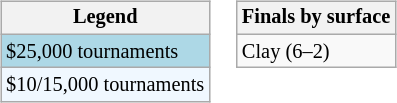<table>
<tr valign=top>
<td><br><table class=wikitable style="font-size:85%">
<tr>
<th>Legend</th>
</tr>
<tr style="background:lightblue;">
<td>$25,000 tournaments</td>
</tr>
<tr style="background:#f0f8ff;">
<td>$10/15,000 tournaments</td>
</tr>
</table>
</td>
<td><br><table class=wikitable style="font-size:85%">
<tr>
<th>Finals by surface</th>
</tr>
<tr>
<td>Clay (6–2)</td>
</tr>
</table>
</td>
</tr>
</table>
